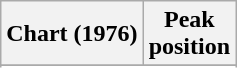<table class="wikitable plainrowheaders unsortable">
<tr>
<th>Chart (1976)</th>
<th>Peak<br>position</th>
</tr>
<tr>
</tr>
<tr>
</tr>
</table>
